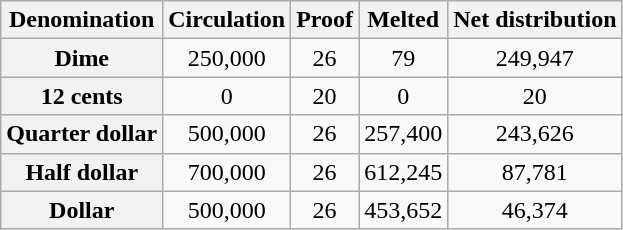<table class="wikitable plainrowheaders" style="text-align: center;">
<tr>
<th scope="col">Denomination</th>
<th scope="col">Circulation</th>
<th scope="col">Proof</th>
<th scope="col">Melted</th>
<th scope="col">Net distribution </th>
</tr>
<tr>
<th scope="row">Dime</th>
<td>250,000</td>
<td>26</td>
<td>79</td>
<td>249,947</td>
</tr>
<tr>
<th scope="row">12 cents</th>
<td>0</td>
<td>20</td>
<td>0</td>
<td>20</td>
</tr>
<tr>
<th scope="row">Quarter dollar</th>
<td>500,000</td>
<td>26</td>
<td>257,400</td>
<td>243,626</td>
</tr>
<tr>
<th scope="row">Half dollar</th>
<td>700,000</td>
<td>26</td>
<td>612,245</td>
<td>87,781</td>
</tr>
<tr>
<th scope="row">Dollar</th>
<td>500,000</td>
<td>26</td>
<td>453,652</td>
<td>46,374</td>
</tr>
</table>
